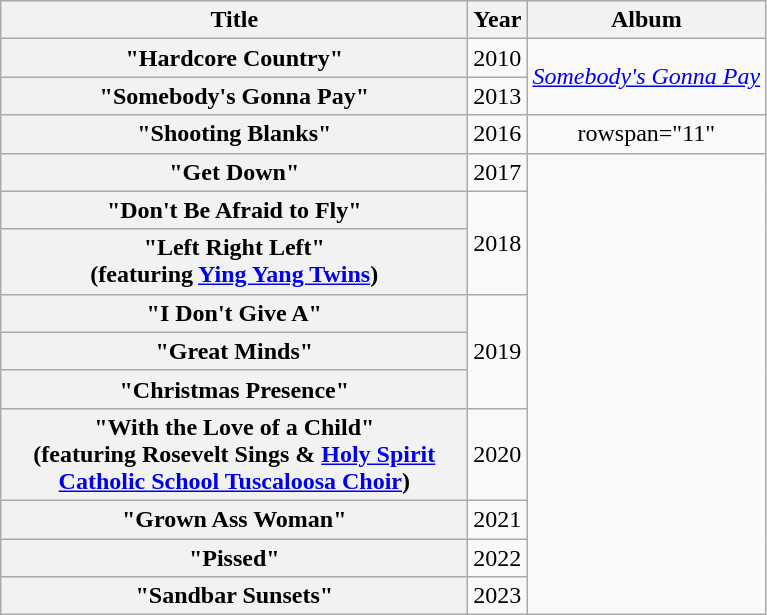<table class="wikitable plainrowheaders" style="text-align:center;">
<tr>
<th scope="col" style="width:19em;">Title</th>
<th scope="col">Year</th>
<th scope="col">Album</th>
</tr>
<tr>
<th scope="row">"Hardcore Country"</th>
<td>2010</td>
<td rowspan="2"><em><a href='#'>Somebody's Gonna Pay</a></em></td>
</tr>
<tr>
<th scope="row">"Somebody's Gonna Pay"</th>
<td>2013</td>
</tr>
<tr>
<th scope="row">"Shooting Blanks"</th>
<td>2016</td>
<td>rowspan="11" </td>
</tr>
<tr>
<th scope="row">"Get Down"</th>
<td>2017</td>
</tr>
<tr>
<th scope="row">"Don't Be Afraid to Fly"</th>
<td rowspan="2">2018</td>
</tr>
<tr>
<th scope="row">"Left Right Left"<br><span>(featuring <a href='#'>Ying Yang Twins</a>)</span></th>
</tr>
<tr>
<th scope="row">"I Don't Give A"</th>
<td rowspan="3">2019</td>
</tr>
<tr>
<th scope="row">"Great Minds"</th>
</tr>
<tr>
<th scope="row">"Christmas Presence"</th>
</tr>
<tr>
<th scope="row">"With the Love of a Child"<br><span>(featuring Rosevelt Sings & <a href='#'>Holy Spirit Catholic School Tuscaloosa Choir</a>)</span></th>
<td>2020</td>
</tr>
<tr>
<th scope="row">"Grown Ass Woman"<br> </th>
<td>2021</td>
</tr>
<tr>
<th scope="row">"Pissed"</th>
<td>2022</td>
</tr>
<tr>
<th scope="row">"Sandbar Sunsets"</th>
<td>2023</td>
</tr>
</table>
